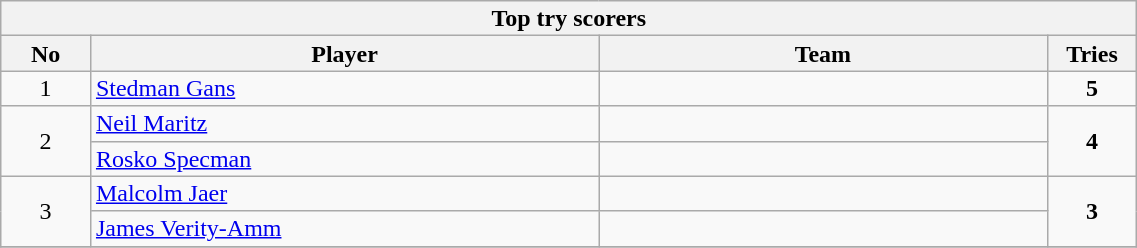<table class="wikitable collapsible sortable" style="text-align:center; line-height:100%; font-size:100%; width:60%;">
<tr>
<th colspan=8>Top try scorers </th>
</tr>
<tr>
<th style="width:6%;">No</th>
<th style="width:34%;">Player</th>
<th style="width:30%;">Team</th>
<th style="width:6%;">Tries<br></th>
</tr>
<tr>
<td>1</td>
<td style="text-align:left;"><a href='#'>Stedman Gans</a></td>
<td style="text-align:left;"></td>
<td><strong>5</strong></td>
</tr>
<tr>
<td rowspan="2">2</td>
<td style="text-align:left;"><a href='#'>Neil Maritz</a></td>
<td style="text-align:left;"></td>
<td rowspan="2"><strong>4</strong></td>
</tr>
<tr>
<td style="text-align:left;"><a href='#'>Rosko Specman</a></td>
<td style="text-align:left;"></td>
</tr>
<tr>
<td rowspan="2">3</td>
<td style="text-align:left;"><a href='#'>Malcolm Jaer</a></td>
<td style="text-align:left;"></td>
<td rowspan="2"><strong>3</strong></td>
</tr>
<tr>
<td style="text-align:left;"><a href='#'>James Verity-Amm</a></td>
<td style="text-align:left;"></td>
</tr>
<tr>
</tr>
</table>
